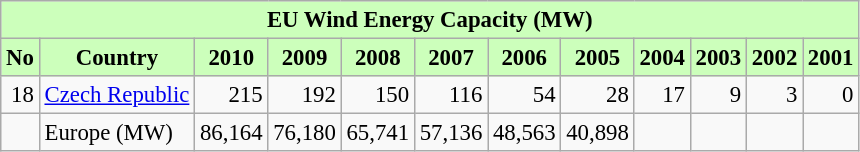<table class="wikitable sortable"  style="text-align:right; font-size:95%;">
<tr>
<th colspan="15"  style="text-align:center; background:#cfb;">EU Wind Energy Capacity (MW)</th>
</tr>
<tr>
<th style="background:#cfb;">No</th>
<th style="background:#cfb;">Country</th>
<th style="background:#cfb;">2010</th>
<th style="background:#cfb;">2009</th>
<th style="background:#cfb;">2008</th>
<th style="background:#cfb;">2007</th>
<th style="background:#cfb;">2006</th>
<th style="background:#cfb;">2005</th>
<th style="background:#cfb;">2004</th>
<th style="background:#cfb;">2003</th>
<th style="background:#cfb;">2002</th>
<th style="background:#cfb;">2001</th>
</tr>
<tr>
<td>18</td>
<td align=left><a href='#'>Czech Republic</a></td>
<td>215</td>
<td>192</td>
<td>150</td>
<td>116</td>
<td>54</td>
<td>28</td>
<td>17</td>
<td>9</td>
<td>3</td>
<td>0</td>
</tr>
<tr>
<td></td>
<td align=left>Europe (MW)</td>
<td>86,164</td>
<td>76,180</td>
<td>65,741</td>
<td>57,136</td>
<td>48,563</td>
<td>40,898</td>
<td></td>
<td></td>
<td></td>
</tr>
</table>
